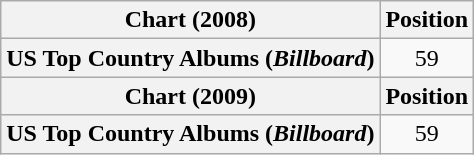<table class="wikitable plainrowheaders" style="text-align:center">
<tr>
<th scope="col">Chart (2008)</th>
<th scope="col">Position</th>
</tr>
<tr>
<th scope="row">US Top Country Albums (<em>Billboard</em>)</th>
<td>59</td>
</tr>
<tr>
<th scope="col">Chart (2009)</th>
<th scope="col">Position</th>
</tr>
<tr>
<th scope="row">US Top Country Albums (<em>Billboard</em>)</th>
<td>59</td>
</tr>
</table>
